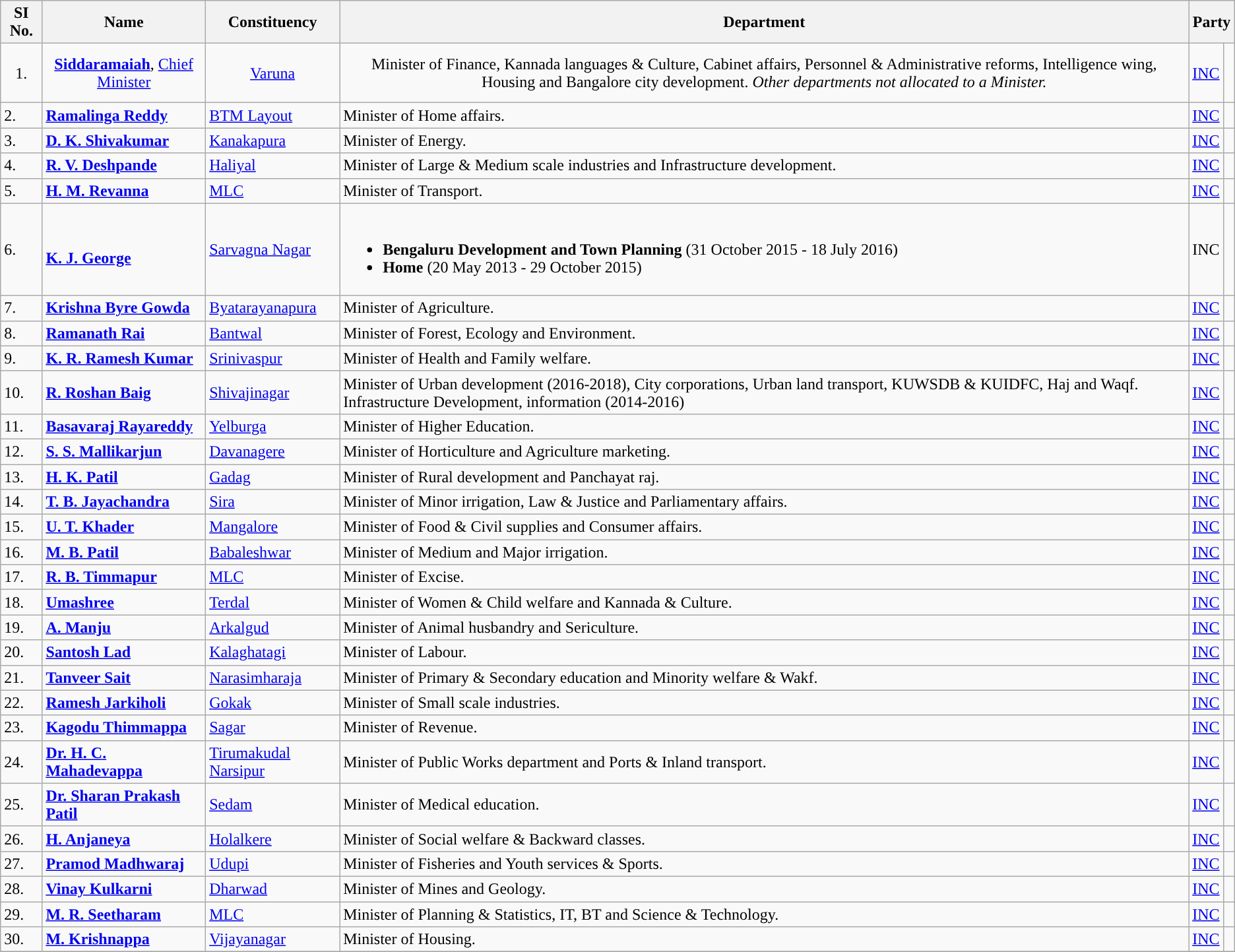<table class ="wikitable">
<tr>
<th>SI No.</th>
<th>Name</th>
<th>Constituency</th>
<th>Department</th>
<th colspan="2" scope="col">Party</th>
</tr>
<tr style="text-align:center; height:60px;">
<td>1.</td>
<td> <strong><a href='#'>Siddaramaiah</a></strong>, <a href='#'>Chief Minister</a></td>
<td><a href='#'>Varuna</a></td>
<td>Minister of Finance, Kannada languages & Culture, Cabinet affairs, Personnel & Administrative reforms, Intelligence wing, Housing and Bangalore city development. <em>Other departments not allocated to a Minister.</em></td>
<td><a href='#'>INC</a></td>
<td width="4px" style="background-color: "></td>
</tr>
<tr>
<td>2.</td>
<td> <strong><a href='#'>Ramalinga Reddy</a></strong></td>
<td><a href='#'>BTM Layout</a></td>
<td>Minister of Home affairs.</td>
<td><a href='#'>INC</a></td>
<td width="4px" style="background-color: "></td>
</tr>
<tr>
<td>3.</td>
<td><strong><a href='#'>D. K. Shivakumar</a></strong></td>
<td><a href='#'>Kanakapura</a></td>
<td>Minister of Energy.</td>
<td><a href='#'>INC</a></td>
<td width="4px" style="background-color: "></td>
</tr>
<tr>
<td>4.</td>
<td><strong><a href='#'>R. V. Deshpande </a></strong></td>
<td><a href='#'>Haliyal</a></td>
<td>Minister of Large & Medium scale industries and Infrastructure development.</td>
<td><a href='#'>INC</a></td>
<td width="4px" style="background-color: "></td>
</tr>
<tr>
<td>5.</td>
<td><strong><a href='#'>H. M. Revanna</a></strong></td>
<td><a href='#'>MLC</a></td>
<td>Minister of Transport.</td>
<td><a href='#'>INC</a></td>
<td width="4px" style="background-color: "></td>
</tr>
<tr>
<td>6.</td>
<td><br><strong><a href='#'>K. J. George</a></strong></td>
<td><a href='#'>Sarvagna Nagar</a></td>
<td><br><ul><li><strong>Bengaluru Development and Town Planning</strong> (31 October 2015 - 18 July 2016)</li><li><strong>Home</strong> (20 May 2013 - 29 October 2015)</li></ul></td>
<td>INC</td>
<td></td>
</tr>
<tr>
<td>7.</td>
<td><strong><a href='#'>Krishna Byre Gowda</a></strong></td>
<td><a href='#'>Byatarayanapura</a></td>
<td>Minister of Agriculture.</td>
<td><a href='#'>INC</a></td>
<td width="4px" style="background-color: "></td>
</tr>
<tr>
<td>8.</td>
<td><strong><a href='#'>Ramanath Rai</a></strong></td>
<td><a href='#'>Bantwal</a></td>
<td>Minister of Forest, Ecology and Environment.</td>
<td><a href='#'>INC</a></td>
<td width="4px" style="background-color: "></td>
</tr>
<tr>
<td>9.</td>
<td><strong><a href='#'>K. R. Ramesh Kumar</a></strong></td>
<td><a href='#'>Srinivaspur</a></td>
<td>Minister of Health and Family welfare.</td>
<td><a href='#'>INC</a></td>
<td width="4px" style="background-color: "></td>
</tr>
<tr>
<td>10.</td>
<td><strong><a href='#'>R. Roshan Baig</a></strong></td>
<td><a href='#'>Shivajinagar</a></td>
<td>Minister of Urban development (2016-2018), City corporations, Urban land transport, KUWSDB & KUIDFC, Haj and Waqf.<br>Infrastructure Development, information (2014-2016)</td>
<td><a href='#'>INC</a></td>
<td width="4px" style="background-color: "></td>
</tr>
<tr>
<td>11.</td>
<td><strong><a href='#'>Basavaraj Rayareddy</a></strong></td>
<td><a href='#'>Yelburga</a></td>
<td>Minister of Higher Education.</td>
<td><a href='#'>INC</a></td>
<td width="4px" style="background-color: "></td>
</tr>
<tr>
<td>12.</td>
<td><strong><a href='#'>S. S. Mallikarjun</a></strong></td>
<td><a href='#'>Davanagere</a></td>
<td>Minister of Horticulture and Agriculture marketing.</td>
<td><a href='#'>INC</a></td>
<td width="4px" style="background-color: "></td>
</tr>
<tr>
<td>13.</td>
<td><strong><a href='#'>H. K. Patil</a></strong></td>
<td><a href='#'>Gadag</a></td>
<td>Minister of Rural development and Panchayat raj.</td>
<td><a href='#'>INC</a></td>
<td width="4px" style="background-color: "></td>
</tr>
<tr>
<td>14.</td>
<td><strong><a href='#'>T. B. Jayachandra</a></strong></td>
<td><a href='#'>Sira</a></td>
<td>Minister of Minor irrigation, Law & Justice and Parliamentary affairs.</td>
<td><a href='#'>INC</a></td>
<td width="4px" style="background-color: "></td>
</tr>
<tr>
<td>15.</td>
<td><strong><a href='#'>U. T. Khader</a></strong></td>
<td><a href='#'>Mangalore</a></td>
<td>Minister of Food & Civil supplies and Consumer affairs.</td>
<td><a href='#'>INC</a></td>
<td width="4px" style="background-color: "></td>
</tr>
<tr>
<td>16.</td>
<td><strong><a href='#'>M. B. Patil</a></strong></td>
<td><a href='#'>Babaleshwar</a></td>
<td>Minister of Medium and Major irrigation.</td>
<td><a href='#'>INC</a></td>
<td width="4px" style="background-color: "></td>
</tr>
<tr>
<td>17.</td>
<td><strong><a href='#'>R. B. Timmapur</a></strong></td>
<td><a href='#'>MLC</a></td>
<td>Minister of Excise.</td>
<td><a href='#'>INC</a></td>
<td width="4px" style="background-color: "></td>
</tr>
<tr>
<td>18.</td>
<td><strong><a href='#'>Umashree</a></strong></td>
<td><a href='#'>Terdal</a></td>
<td>Minister of Women & Child welfare and Kannada & Culture.</td>
<td><a href='#'>INC</a></td>
<td width="4px" style="background-color: "></td>
</tr>
<tr>
<td>19.</td>
<td><strong><a href='#'>A. Manju</a></strong></td>
<td><a href='#'>Arkalgud</a></td>
<td>Minister of Animal husbandry and Sericulture.</td>
<td><a href='#'>INC</a></td>
<td width="4px" style="background-color: "></td>
</tr>
<tr>
<td>20.</td>
<td><strong><a href='#'>Santosh Lad</a></strong></td>
<td><a href='#'>Kalaghatagi</a></td>
<td>Minister of Labour.</td>
<td><a href='#'>INC</a></td>
<td width="4px" style="background-color: "></td>
</tr>
<tr>
<td>21.</td>
<td><strong><a href='#'>Tanveer Sait</a></strong></td>
<td><a href='#'>Narasimharaja</a></td>
<td>Minister of Primary & Secondary education and Minority welfare & Wakf.</td>
<td><a href='#'>INC</a></td>
<td width="4px" style="background-color: "></td>
</tr>
<tr>
<td>22.</td>
<td><strong><a href='#'>Ramesh Jarkiholi</a></strong></td>
<td><a href='#'>Gokak</a></td>
<td>Minister of Small scale industries.</td>
<td><a href='#'>INC</a></td>
<td width="4px" style="background-color: "></td>
</tr>
<tr>
<td>23.</td>
<td><strong><a href='#'>Kagodu Thimmappa</a></strong></td>
<td><a href='#'>Sagar</a></td>
<td>Minister of Revenue.</td>
<td><a href='#'>INC</a></td>
<td width="4px" style="background-color: "></td>
</tr>
<tr>
<td>24.</td>
<td><strong><a href='#'>Dr. H. C. Mahadevappa</a></strong></td>
<td><a href='#'>Tirumakudal Narsipur</a></td>
<td>Minister of Public Works department and Ports & Inland transport.</td>
<td><a href='#'>INC</a></td>
<td width="4px" style="background-color: "></td>
</tr>
<tr>
<td>25.</td>
<td><strong><a href='#'>Dr. Sharan Prakash Patil</a></strong></td>
<td><a href='#'>Sedam</a></td>
<td>Minister of Medical education.</td>
<td><a href='#'>INC</a></td>
<td width="4px" style="background-color: "></td>
</tr>
<tr>
<td>26.</td>
<td><strong><a href='#'>H. Anjaneya</a></strong></td>
<td><a href='#'>Holalkere</a></td>
<td>Minister of Social welfare & Backward classes.</td>
<td><a href='#'>INC</a></td>
<td width="4px" style="background-color: "></td>
</tr>
<tr>
<td>27.</td>
<td><strong><a href='#'>Pramod Madhwaraj</a></strong></td>
<td><a href='#'>Udupi</a></td>
<td>Minister of Fisheries and Youth services & Sports.</td>
<td><a href='#'>INC</a></td>
<td width="4px" style="background-color: "></td>
</tr>
<tr>
<td>28.</td>
<td><strong><a href='#'>Vinay Kulkarni</a></strong></td>
<td><a href='#'>Dharwad</a></td>
<td>Minister of Mines and Geology.</td>
<td><a href='#'>INC</a></td>
<td width="4px" style="background-color: "></td>
</tr>
<tr>
<td>29.</td>
<td><strong><a href='#'>M. R. Seetharam</a></strong></td>
<td><a href='#'>MLC</a></td>
<td>Minister of Planning & Statistics, IT, BT and Science & Technology.</td>
<td><a href='#'>INC</a></td>
<td width="4px" style="background-color: "></td>
</tr>
<tr>
<td>30.</td>
<td><strong><a href='#'>M. Krishnappa</a></strong></td>
<td><a href='#'>Vijayanagar</a></td>
<td>Minister of Housing.</td>
<td><a href='#'>INC</a></td>
<td width="4px" style="background-color: "></td>
</tr>
<tr>
</tr>
</table>
